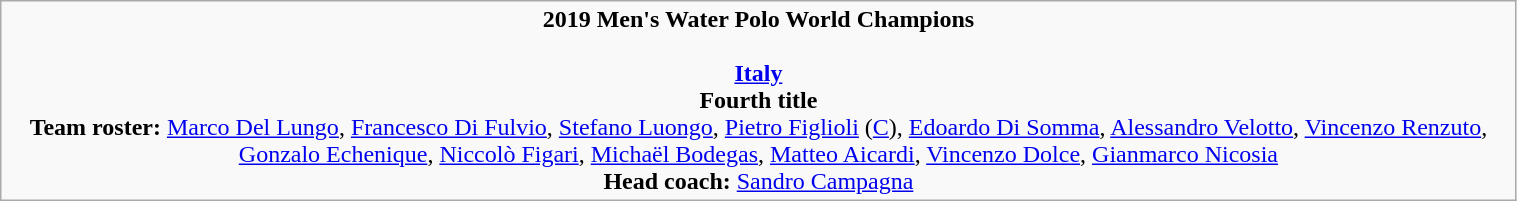<table class="wikitable" width=80%>
<tr align=center>
<td><strong>2019 Men's Water Polo World Champions</strong><br><br><strong><a href='#'>Italy</a></strong><br><strong>Fourth title</strong><br><strong>Team roster:</strong> <a href='#'>Marco Del Lungo</a>, <a href='#'>Francesco Di Fulvio</a>, <a href='#'>Stefano Luongo</a>, <a href='#'>Pietro Figlioli</a> (<a href='#'>C</a>), <a href='#'>Edoardo Di Somma</a>, <a href='#'>Alessandro Velotto</a>, <a href='#'>Vincenzo Renzuto</a>, <a href='#'>Gonzalo Echenique</a>, <a href='#'>Niccolò Figari</a>, <a href='#'>Michaël Bodegas</a>, <a href='#'>Matteo Aicardi</a>, <a href='#'>Vincenzo Dolce</a>, <a href='#'>Gianmarco Nicosia</a> <br>
<strong>Head coach:</strong> <a href='#'>Sandro Campagna</a></td>
</tr>
</table>
